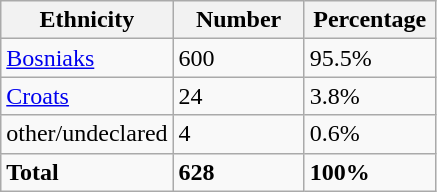<table class="wikitable">
<tr>
<th width="100px">Ethnicity</th>
<th width="80px">Number</th>
<th width="80px">Percentage</th>
</tr>
<tr>
<td><a href='#'>Bosniaks</a></td>
<td>600</td>
<td>95.5%</td>
</tr>
<tr>
<td><a href='#'>Croats</a></td>
<td>24</td>
<td>3.8%</td>
</tr>
<tr>
<td>other/undeclared</td>
<td>4</td>
<td>0.6%</td>
</tr>
<tr>
<td><strong>Total</strong></td>
<td><strong>628</strong></td>
<td><strong>100%</strong></td>
</tr>
</table>
